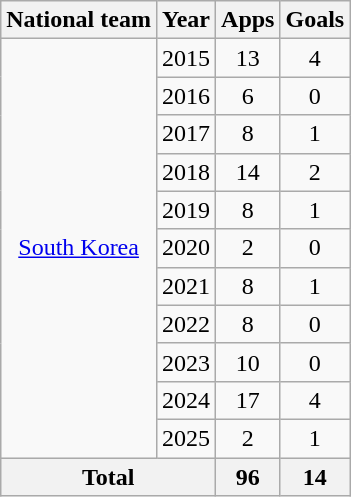<table class=wikitable style=text-align:center>
<tr>
<th>National team</th>
<th>Year</th>
<th>Apps</th>
<th>Goals</th>
</tr>
<tr>
<td rowspan="11"><a href='#'>South Korea</a></td>
<td>2015</td>
<td>13</td>
<td>4</td>
</tr>
<tr>
<td>2016</td>
<td>6</td>
<td>0</td>
</tr>
<tr>
<td>2017</td>
<td>8</td>
<td>1</td>
</tr>
<tr>
<td>2018</td>
<td>14</td>
<td>2</td>
</tr>
<tr>
<td>2019</td>
<td>8</td>
<td>1</td>
</tr>
<tr>
<td>2020</td>
<td>2</td>
<td>0</td>
</tr>
<tr>
<td>2021</td>
<td>8</td>
<td>1</td>
</tr>
<tr>
<td>2022</td>
<td>8</td>
<td>0</td>
</tr>
<tr>
<td>2023</td>
<td>10</td>
<td>0</td>
</tr>
<tr>
<td>2024</td>
<td>17</td>
<td>4</td>
</tr>
<tr>
<td>2025</td>
<td>2</td>
<td>1</td>
</tr>
<tr>
<th colspan="2">Total</th>
<th>96</th>
<th>14</th>
</tr>
</table>
